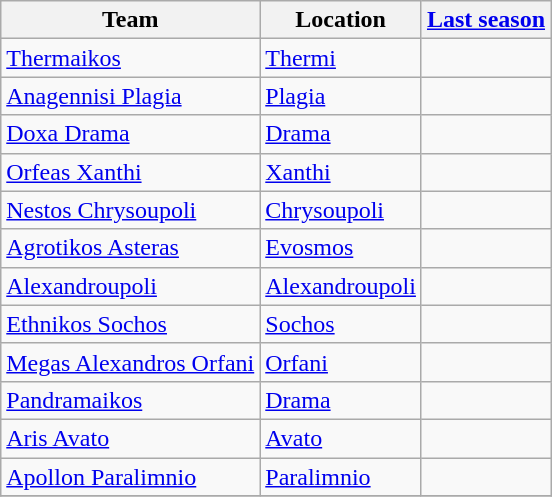<table class="wikitable sortable">
<tr>
<th>Team</th>
<th>Location</th>
<th><a href='#'>Last season</a></th>
</tr>
<tr>
<td><a href='#'>Thermaikos</a></td>
<td><a href='#'>Thermi</a></td>
<td></td>
</tr>
<tr>
<td><a href='#'>Anagennisi Plagia</a></td>
<td><a href='#'>Plagia</a></td>
<td></td>
</tr>
<tr>
<td><a href='#'>Doxa Drama</a></td>
<td><a href='#'>Drama</a></td>
<td></td>
</tr>
<tr>
<td><a href='#'>Orfeas Xanthi</a></td>
<td><a href='#'>Xanthi</a></td>
<td></td>
</tr>
<tr>
<td><a href='#'>Nestos Chrysoupoli</a></td>
<td><a href='#'>Chrysoupoli</a></td>
<td></td>
</tr>
<tr>
<td><a href='#'>Agrotikos Asteras</a></td>
<td><a href='#'>Evosmos</a></td>
<td></td>
</tr>
<tr>
<td><a href='#'>Alexandroupoli</a></td>
<td><a href='#'>Alexandroupoli</a></td>
<td></td>
</tr>
<tr>
<td><a href='#'>Ethnikos Sochos</a></td>
<td><a href='#'>Sochos</a></td>
<td></td>
</tr>
<tr>
<td><a href='#'>Megas Alexandros Orfani</a></td>
<td><a href='#'>Orfani</a></td>
<td></td>
</tr>
<tr>
<td><a href='#'>Pandramaikos</a></td>
<td><a href='#'>Drama</a></td>
<td></td>
</tr>
<tr>
<td><a href='#'>Aris Avato</a></td>
<td><a href='#'>Avato</a></td>
<td></td>
</tr>
<tr>
<td><a href='#'>Apollon Paralimnio</a></td>
<td><a href='#'>Paralimnio</a></td>
<td></td>
</tr>
<tr>
</tr>
</table>
